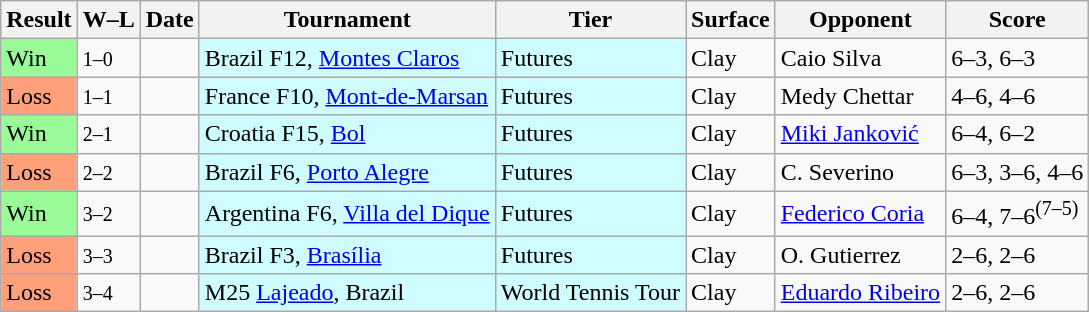<table class="sortable wikitable">
<tr>
<th>Result</th>
<th class="unsortable">W–L</th>
<th>Date</th>
<th>Tournament</th>
<th>Tier</th>
<th>Surface</th>
<th>Opponent</th>
<th class="unsortable">Score</th>
</tr>
<tr>
<td bgcolor=#98FB98>Win</td>
<td><small>1–0</small></td>
<td></td>
<td style="background:#cffcff;">Brazil F12, <a href='#'>Montes Claros</a></td>
<td style="background:#cffcff;">Futures</td>
<td>Clay</td>
<td> Caio Silva</td>
<td>6–3, 6–3</td>
</tr>
<tr>
<td bgcolor=#FFA07A>Loss</td>
<td><small>1–1</small></td>
<td></td>
<td style="background:#cffcff;">France F10, <a href='#'>Mont-de-Marsan</a></td>
<td style="background:#cffcff;">Futures</td>
<td>Clay</td>
<td> Medy Chettar</td>
<td>4–6, 4–6</td>
</tr>
<tr>
<td bgcolor=#98FB98>Win</td>
<td><small>2–1</small></td>
<td></td>
<td style="background:#cffcff;">Croatia F15, <a href='#'>Bol</a></td>
<td style="background:#cffcff;">Futures</td>
<td>Clay</td>
<td> <a href='#'>Miki Janković</a></td>
<td>6–4, 6–2</td>
</tr>
<tr>
<td bgcolor=#FFA07A>Loss</td>
<td><small>2–2</small></td>
<td></td>
<td style="background:#cffcff;">Brazil F6, <a href='#'>Porto Alegre</a></td>
<td style="background:#cffcff;">Futures</td>
<td>Clay</td>
<td> C. Severino</td>
<td>6–3, 3–6, 4–6</td>
</tr>
<tr>
<td bgcolor=#98FB98>Win</td>
<td><small>3–2</small></td>
<td></td>
<td style="background:#cffcff;">Argentina F6, <a href='#'>Villa del Dique</a></td>
<td style="background:#cffcff;">Futures</td>
<td>Clay</td>
<td> <a href='#'>Federico Coria</a></td>
<td>6–4, 7–6<sup>(7–5)</sup></td>
</tr>
<tr>
<td bgcolor=#FFA07A>Loss</td>
<td><small>3–3</small></td>
<td></td>
<td style="background:#cffcff;">Brazil F3, <a href='#'>Brasília</a></td>
<td style="background:#cffcff;">Futures</td>
<td>Clay</td>
<td> O. Gutierrez</td>
<td>2–6, 2–6</td>
</tr>
<tr>
<td bgcolor=#FFA07A>Loss</td>
<td><small>3–4</small></td>
<td></td>
<td style="background:#cffcff;">M25 <a href='#'>Lajeado</a>, Brazil</td>
<td style="background:#cffcff;">World Tennis Tour</td>
<td>Clay</td>
<td> <a href='#'>Eduardo Ribeiro</a></td>
<td>2–6, 2–6</td>
</tr>
</table>
